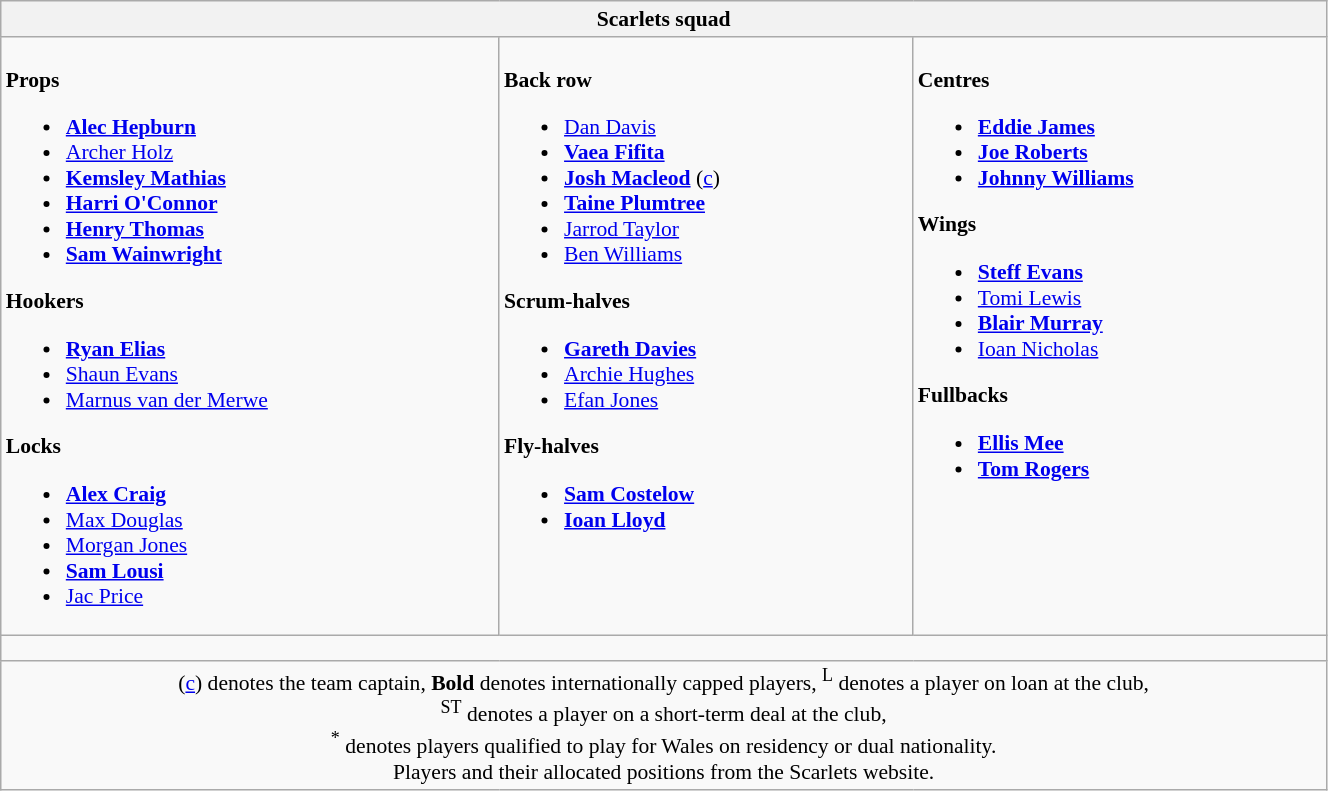<table class="wikitable" style="font-size:90%;width:70%">
<tr>
<th colspan="100%">Scarlets squad</th>
</tr>
<tr valign="top">
<td><br><strong>Props</strong><ul><li> <strong><a href='#'>Alec Hepburn</a></strong></li><li> <a href='#'>Archer Holz</a></li><li> <strong><a href='#'>Kemsley Mathias</a></strong></li><li> <strong><a href='#'>Harri O'Connor</a></strong></li><li> <strong><a href='#'>Henry Thomas</a></strong></li><li> <strong><a href='#'>Sam Wainwright</a></strong></li></ul><strong>Hookers</strong><ul><li> <strong><a href='#'>Ryan Elias</a></strong></li><li> <a href='#'>Shaun Evans</a></li><li> <a href='#'>Marnus van der Merwe</a></li></ul><strong>Locks</strong><ul><li> <strong><a href='#'>Alex Craig</a></strong></li><li> <a href='#'>Max Douglas</a></li><li> <a href='#'>Morgan Jones</a></li><li> <strong><a href='#'>Sam Lousi</a></strong></li><li> <a href='#'>Jac Price</a></li></ul></td>
<td><br><strong>Back row</strong><ul><li> <a href='#'>Dan Davis</a></li><li> <strong><a href='#'>Vaea Fifita</a></strong></li><li> <strong><a href='#'>Josh Macleod</a></strong> (<a href='#'>c</a>)</li><li> <strong><a href='#'>Taine Plumtree</a></strong></li><li> <a href='#'>Jarrod Taylor</a></li><li> <a href='#'>Ben Williams</a></li></ul><strong>Scrum-halves</strong><ul><li> <strong><a href='#'>Gareth Davies</a></strong></li><li> <a href='#'>Archie Hughes</a></li><li> <a href='#'>Efan Jones</a></li></ul><strong>Fly-halves</strong><ul><li> <strong><a href='#'>Sam Costelow</a></strong></li><li> <strong><a href='#'>Ioan Lloyd</a></strong></li></ul></td>
<td><br><strong>Centres</strong><ul><li> <strong><a href='#'>Eddie James</a></strong></li><li> <strong><a href='#'>Joe Roberts</a></strong></li><li> <strong><a href='#'>Johnny Williams</a></strong></li></ul><strong>Wings</strong><ul><li> <strong><a href='#'>Steff Evans</a></strong></li><li> <a href='#'>Tomi Lewis</a></li><li> <strong><a href='#'>Blair Murray</a></strong></li><li> <a href='#'>Ioan Nicholas</a></li></ul><strong>Fullbacks</strong><ul><li> <strong><a href='#'>Ellis Mee</a></strong></li><li> <strong><a href='#'>Tom Rogers</a></strong></li></ul></td>
</tr>
<tr>
<td colspan="100%" style="height:10px"></td>
</tr>
<tr>
<td colspan="100%" style="text-align:center">(<a href='#'>c</a>) denotes the team captain, <strong>Bold</strong> denotes internationally capped players, <sup>L</sup> denotes a player on loan at the club, <br> <sup>ST</sup> denotes a player on a short-term deal at the club, <br> <sup>*</sup> denotes players qualified to play for Wales on residency or dual nationality. <br> Players and their allocated positions from the Scarlets website.</td>
</tr>
</table>
